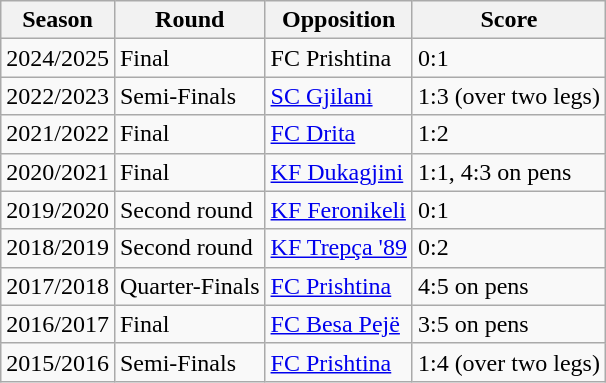<table class="wikitable">
<tr>
<th>Season</th>
<th>Round</th>
<th>Opposition</th>
<th>Score</th>
</tr>
<tr>
<td>2024/2025</td>
<td>Final</td>
<td>FC Prishtina</td>
<td>0:1</td>
</tr>
<tr>
<td>2022/2023</td>
<td>Semi-Finals</td>
<td><a href='#'>SC Gjilani</a></td>
<td>1:3 (over two legs)</td>
</tr>
<tr>
<td>2021/2022</td>
<td>Final</td>
<td><a href='#'>FC Drita</a></td>
<td>1:2</td>
</tr>
<tr>
<td>2020/2021</td>
<td>Final</td>
<td><a href='#'>KF Dukagjini</a></td>
<td>1:1, 4:3 on pens</td>
</tr>
<tr>
<td>2019/2020</td>
<td>Second round</td>
<td><a href='#'>KF Feronikeli</a></td>
<td>0:1</td>
</tr>
<tr>
<td>2018/2019</td>
<td>Second round</td>
<td><a href='#'>KF Trepça '89</a></td>
<td>0:2</td>
</tr>
<tr>
<td>2017/2018</td>
<td>Quarter-Finals</td>
<td><a href='#'>FC Prishtina</a></td>
<td>4:5 on pens</td>
</tr>
<tr>
<td>2016/2017</td>
<td>Final</td>
<td><a href='#'>FC Besa Pejë</a></td>
<td>3:5 on pens</td>
</tr>
<tr>
<td>2015/2016</td>
<td>Semi-Finals</td>
<td><a href='#'>FC Prishtina</a></td>
<td>1:4 (over two legs)</td>
</tr>
</table>
